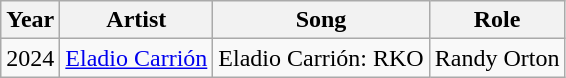<table class="wikitable sortable">
<tr>
<th>Year</th>
<th><strong>Artist</strong></th>
<th><strong>Song</strong></th>
<th>Role</th>
</tr>
<tr>
<td>2024</td>
<td><a href='#'>Eladio Carrión</a></td>
<td>Eladio Carrión: RKO</td>
<td>Randy Orton</td>
</tr>
</table>
